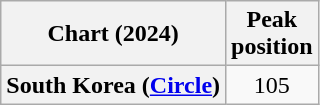<table class="wikitable plainrowheaders" style="text-align:center">
<tr>
<th scope="col">Chart (2024)</th>
<th scope="col">Peak<br>position</th>
</tr>
<tr>
<th scope="row">South Korea (<a href='#'>Circle</a>)</th>
<td>105</td>
</tr>
</table>
